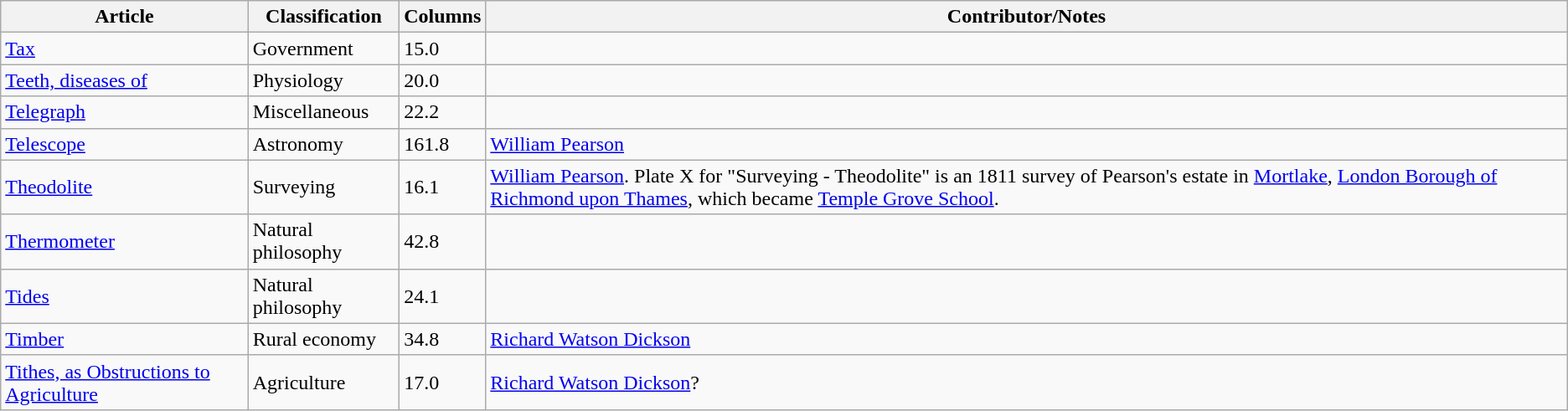<table class="wikitable">
<tr>
<th>Article</th>
<th>Classification</th>
<th>Columns</th>
<th>Contributor/Notes</th>
</tr>
<tr>
<td><a href='#'>Tax</a></td>
<td>Government</td>
<td>15.0</td>
<td></td>
</tr>
<tr>
<td><a href='#'>Teeth, diseases of</a></td>
<td>Physiology</td>
<td>20.0</td>
<td></td>
</tr>
<tr>
<td><a href='#'>Telegraph</a></td>
<td>Miscellaneous</td>
<td>22.2</td>
<td></td>
</tr>
<tr>
<td><a href='#'>Telescope</a></td>
<td>Astronomy</td>
<td>161.8</td>
<td><a href='#'>William Pearson</a></td>
</tr>
<tr>
<td><a href='#'>Theodolite</a></td>
<td>Surveying</td>
<td>16.1</td>
<td><a href='#'>William Pearson</a>. Plate X for "Surveying - Theodolite" is an 1811 survey of Pearson's estate in <a href='#'>Mortlake</a>, <a href='#'>London Borough of Richmond upon Thames</a>, which became <a href='#'>Temple Grove School</a>.</td>
</tr>
<tr>
<td><a href='#'>Thermometer</a></td>
<td>Natural philosophy</td>
<td>42.8</td>
<td></td>
</tr>
<tr>
<td><a href='#'>Tides</a></td>
<td>Natural philosophy</td>
<td>24.1</td>
<td></td>
</tr>
<tr>
<td><a href='#'>Timber</a></td>
<td>Rural economy</td>
<td>34.8</td>
<td><a href='#'>Richard Watson Dickson</a></td>
</tr>
<tr>
<td><a href='#'>Tithes, as Obstructions to Agriculture</a></td>
<td>Agriculture</td>
<td>17.0</td>
<td><a href='#'>Richard Watson Dickson</a>?</td>
</tr>
</table>
